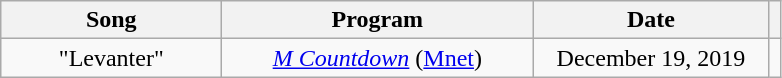<table class="wikitable" style="text-align:center;">
<tr>
<th style="width:140px;">Song</th>
<th style="width:200px;">Program</th>
<th style="width:150px;">Date</th>
<th></th>
</tr>
<tr>
<td>"Levanter"</td>
<td><em><a href='#'>M Countdown</a></em> (<a href='#'>Mnet</a>)</td>
<td>December 19, 2019</td>
<td></td>
</tr>
</table>
